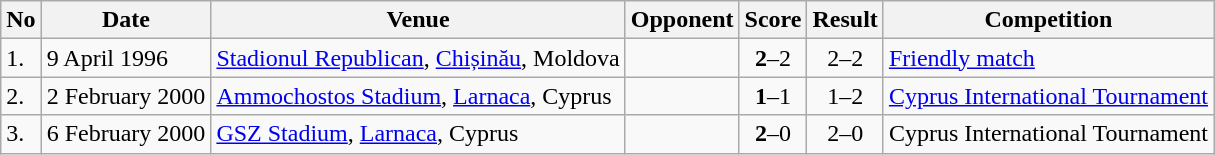<table class="wikitable" style="font-size:100%;">
<tr>
<th>No</th>
<th>Date</th>
<th>Venue</th>
<th>Opponent</th>
<th>Score</th>
<th>Result</th>
<th>Competition</th>
</tr>
<tr>
<td>1.</td>
<td>9 April 1996</td>
<td><a href='#'>Stadionul Republican</a>,  <a href='#'>Chișinău</a>, Moldova</td>
<td></td>
<td align=center><strong>2</strong>–2</td>
<td align=center>2–2</td>
<td><a href='#'> Friendly match</a></td>
</tr>
<tr>
<td>2.</td>
<td>2 February 2000</td>
<td><a href='#'>Ammochostos Stadium</a>, <a href='#'>Larnaca</a>, Cyprus</td>
<td></td>
<td align=center><strong>1</strong>–1</td>
<td align=center>1–2</td>
<td><a href='#'> Cyprus International Tournament</a></td>
</tr>
<tr>
<td>3.</td>
<td>6 February 2000</td>
<td><a href='#'>GSZ Stadium</a>, <a href='#'>Larnaca</a>, Cyprus</td>
<td></td>
<td align=center><strong>2</strong>–0</td>
<td align=center>2–0</td>
<td>Cyprus International Tournament</td>
</tr>
</table>
